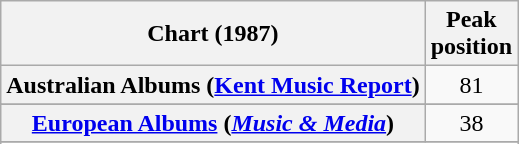<table class="wikitable sortable plainrowheaders" style="text-align:center">
<tr>
<th scope="col">Chart (1987)</th>
<th scope="col">Peak<br>position</th>
</tr>
<tr>
<th scope="row">Australian Albums (<a href='#'>Kent Music Report</a>)</th>
<td>81</td>
</tr>
<tr>
</tr>
<tr>
<th scope="row"><a href='#'>European Albums</a> (<em><a href='#'>Music & Media</a></em>)</th>
<td>38</td>
</tr>
<tr>
</tr>
<tr>
</tr>
<tr>
</tr>
<tr>
</tr>
<tr>
</tr>
</table>
